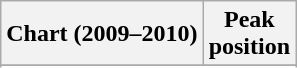<table class="wikitable sortable plainrowheaders" style="text-align:center">
<tr>
<th scope="col">Chart (2009–2010)</th>
<th scope="col">Peak<br>position</th>
</tr>
<tr>
</tr>
<tr>
</tr>
<tr>
</tr>
<tr>
</tr>
<tr>
</tr>
<tr>
</tr>
</table>
